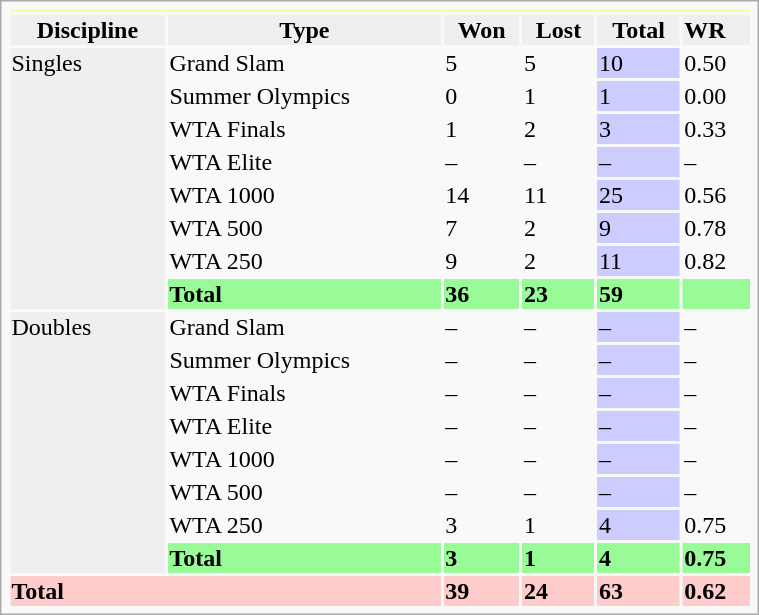<table class="infobox vcard vevent" width=40%>
<tr bgcolor=FFFF99>
<th colspan=6></th>
</tr>
<tr style=background:#efefef;font-weight:bold>
<th>Discipline</th>
<th>Type</th>
<th>Won</th>
<th>Lost</th>
<th>Total</th>
<td>WR</td>
</tr>
<tr>
<td rowspan="8" bgcolor=efefef>Singles</td>
<td>Grand Slam</td>
<td>5</td>
<td>5</td>
<td bgcolor=CCCCFF>10</td>
<td>0.50</td>
</tr>
<tr>
<td>Summer Olympics</td>
<td>0</td>
<td>1</td>
<td bgcolor="CCCCFF">1</td>
<td>0.00</td>
</tr>
<tr>
<td>WTA Finals</td>
<td>1</td>
<td>2</td>
<td bgcolor="CCCCFF">3</td>
<td>0.33</td>
</tr>
<tr>
<td>WTA Elite</td>
<td>–</td>
<td>–</td>
<td bgcolor=CCCCFF>–</td>
<td>–</td>
</tr>
<tr>
<td>WTA 1000</td>
<td>14</td>
<td>11</td>
<td bgcolor="CCCCFF">25</td>
<td>0.56</td>
</tr>
<tr>
<td>WTA 500</td>
<td>7</td>
<td>2</td>
<td bgcolor="CCCCFF">9</td>
<td>0.78</td>
</tr>
<tr>
<td>WTA 250</td>
<td>9</td>
<td>2</td>
<td bgcolor=CCCCFF>11</td>
<td>0.82</td>
</tr>
<tr style=background:#98FB98;font-weight:bold>
<td>Total</td>
<td>36</td>
<td>23</td>
<td>59</td>
<td></td>
</tr>
<tr>
<td rowspan="8" bgcolor=efefef>Doubles</td>
<td>Grand Slam</td>
<td>–</td>
<td>–</td>
<td bgcolor="CCCCFF">–</td>
<td>–</td>
</tr>
<tr>
<td>Summer Olympics</td>
<td>–</td>
<td>–</td>
<td bgcolor=CCCCFF>–</td>
<td>–</td>
</tr>
<tr>
<td>WTA Finals</td>
<td>–</td>
<td>–</td>
<td bgcolor="CCCCFF">–</td>
<td>–</td>
</tr>
<tr>
<td>WTA Elite</td>
<td>–</td>
<td>–</td>
<td bgcolor=CCCCFF>–</td>
<td>–</td>
</tr>
<tr>
<td>WTA 1000</td>
<td>–</td>
<td>–</td>
<td bgcolor="CCCCFF">–</td>
<td>–</td>
</tr>
<tr>
<td>WTA 500</td>
<td>–</td>
<td>–</td>
<td bgcolor="CCCCFF">–</td>
<td>–</td>
</tr>
<tr>
<td>WTA 250</td>
<td>3</td>
<td>1</td>
<td bgcolor=CCCCFF>4</td>
<td>0.75</td>
</tr>
<tr style=background:#98FB98;font-weight:bold>
<td>Total</td>
<td>3</td>
<td>1</td>
<td>4</td>
<td>0.75</td>
</tr>
<tr style=background:#FCC;font-weight:bold>
<td colspan="2">Total</td>
<td>39</td>
<td>24</td>
<td>63</td>
<td>0.62</td>
</tr>
</table>
